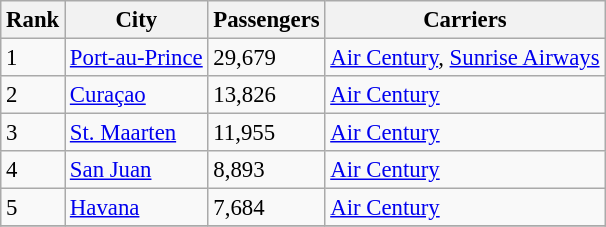<table class="wikitable sortable" style="font-size: 95%;">
<tr>
<th>Rank</th>
<th>City</th>
<th>Passengers</th>
<th>Carriers</th>
</tr>
<tr>
<td>1</td>
<td> <a href='#'>Port-au-Prince</a></td>
<td>29,679</td>
<td><a href='#'>Air Century</a>, <a href='#'>Sunrise Airways</a></td>
</tr>
<tr>
<td>2</td>
<td> <a href='#'>Curaçao</a></td>
<td>13,826</td>
<td><a href='#'>Air Century</a></td>
</tr>
<tr>
<td>3</td>
<td> <a href='#'>St. Maarten</a></td>
<td>11,955</td>
<td><a href='#'>Air Century</a></td>
</tr>
<tr>
<td>4</td>
<td> <a href='#'>San Juan</a></td>
<td>8,893</td>
<td><a href='#'>Air Century</a></td>
</tr>
<tr>
<td>5</td>
<td> <a href='#'>Havana</a></td>
<td>7,684</td>
<td><a href='#'>Air Century</a></td>
</tr>
<tr>
</tr>
</table>
